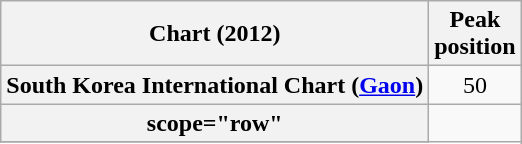<table class="wikitable plainrowheaders" style="text-align:center;">
<tr>
<th scope="col">Chart (2012)</th>
<th scope="col">Peak<br>position</th>
</tr>
<tr>
<th scope="row">South Korea International Chart (<a href='#'>Gaon</a>)</th>
<td>50</td>
</tr>
<tr>
<th>scope="row" </th>
</tr>
<tr>
</tr>
</table>
